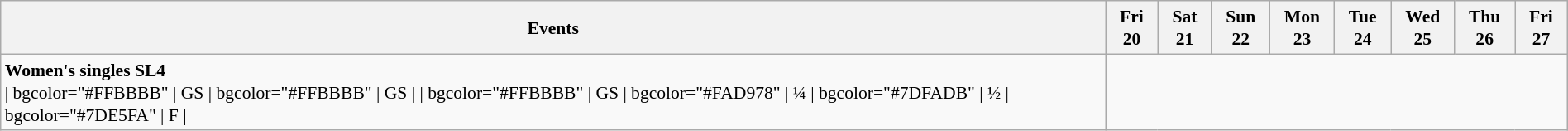<table class="wikitable" style="margin:0.5em auto; font-size:90%; line-height:1.25em; text-align:center">
<tr>
<th>Events</th>
<th>Fri 20</th>
<th>Sat 21</th>
<th>Sun 22</th>
<th>Mon 23</th>
<th>Tue 24</th>
<th>Wed 25</th>
<th>Thu 26</th>
<th>Fri 27</th>
</tr>
<tr>
<td align="left"><strong>Women's singles SL4</strong><br>| bgcolor="#FFBBBB" | GS
| bgcolor="#FFBBBB" | GS
| 
| bgcolor="#FFBBBB" | GS
| bgcolor="#FAD978" | ¼
| bgcolor="#7DFADB" | ½
| bgcolor="#7DE5FA" | F
|</td>
</tr>
</table>
